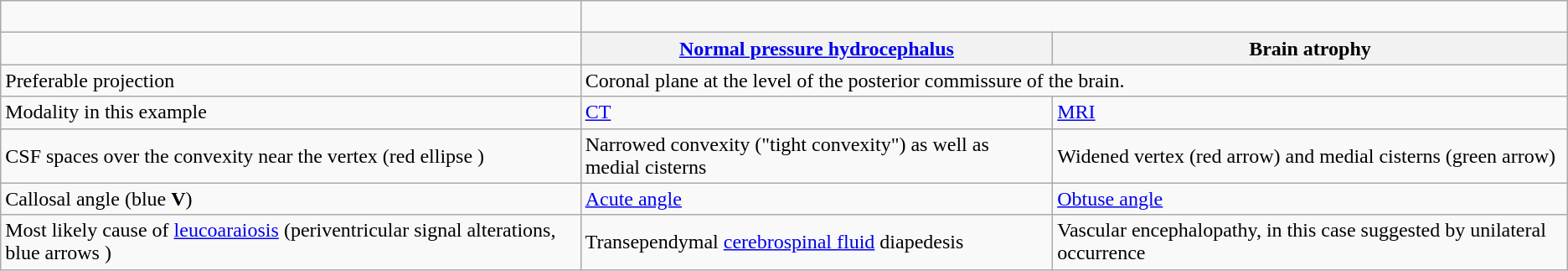<table class="wikitable">
<tr>
<td></td>
<td colspan=2><br></td>
</tr>
<tr>
<td></td>
<th><a href='#'>Normal pressure hydrocephalus</a></th>
<th>Brain atrophy</th>
</tr>
<tr>
<td>Preferable projection</td>
<td colspan=2>Coronal plane at the level of the posterior commissure of the brain.</td>
</tr>
<tr>
<td>Modality in this example</td>
<td><a href='#'>CT</a></td>
<td><a href='#'>MRI</a></td>
</tr>
<tr>
<td>CSF spaces over the convexity near the vertex (red ellipse )</td>
<td>Narrowed convexity ("tight convexity") as well as medial cisterns</td>
<td>Widened vertex (red arrow) and medial cisterns (green arrow)</td>
</tr>
<tr>
<td>Callosal angle (blue <span><strong>V</strong></span>)</td>
<td><a href='#'>Acute angle</a></td>
<td><a href='#'>Obtuse angle</a></td>
</tr>
<tr>
<td>Most likely cause of <a href='#'>leucoaraiosis</a> (periventricular signal alterations, blue arrows )</td>
<td>Transependymal <a href='#'>cerebrospinal fluid</a> diapedesis</td>
<td>Vascular encephalopathy, in this case suggested by unilateral occurrence</td>
</tr>
</table>
